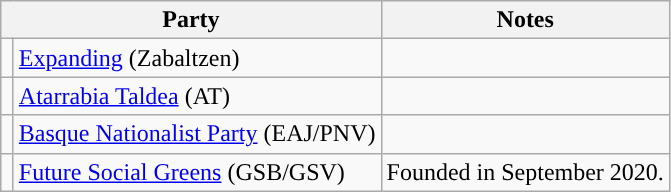<table class="wikitable" style="text-align:left;">
<tr>
<th colspan="2">Party</th>
<th>Notes</th>
</tr>
<tr>
<td width="1"></td>
<td><a href='#'>Expanding</a> (Zabaltzen)</td>
<td></td>
</tr>
<tr>
<td></td>
<td><a href='#'>Atarrabia Taldea</a> (AT)</td>
<td></td>
</tr>
<tr>
<td></td>
<td><a href='#'>Basque Nationalist Party</a> (EAJ/PNV)</td>
<td></td>
</tr>
<tr>
<td></td>
<td><a href='#'>Future Social Greens</a> (GSB/GSV)</td>
<td>Founded in September 2020.</td>
</tr>
</table>
